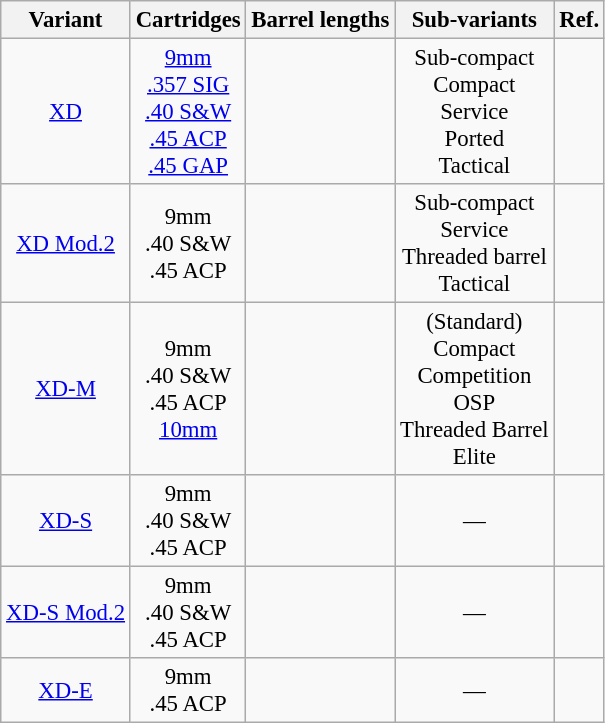<table class="wikitable" style="text-align:center; font-size: 95%;">
<tr>
<th>Variant</th>
<th>Cartridges</th>
<th>Barrel lengths</th>
<th>Sub-variants</th>
<th>Ref.</th>
</tr>
<tr>
<td><a href='#'>XD</a></td>
<td><a href='#'>9mm</a><br><a href='#'>.357 SIG</a><br><a href='#'>.40 S&W</a><br><a href='#'>.45 ACP</a><br><a href='#'>.45 GAP</a></td>
<td><br><br></td>
<td>Sub-compact<br>Compact<br>Service<br>Ported<br>Tactical</td>
<td></td>
</tr>
<tr>
<td><a href='#'>XD Mod.2</a></td>
<td>9mm<br>.40 S&W<br>.45 ACP</td>
<td><br><br><br></td>
<td>Sub-compact<br>Service<br>Threaded barrel<br>Tactical</td>
<td></td>
</tr>
<tr>
<td><a href='#'>XD-M</a></td>
<td>9mm<br>.40 S&W<br>.45 ACP<br><a href='#'>10mm</a></td>
<td><br><br></td>
<td>(Standard)<br>Compact<br>Competition<br>OSP<br>Threaded Barrel<br>Elite</td>
<td></td>
</tr>
<tr>
<td><a href='#'>XD-S</a></td>
<td>9mm<br>.40 S&W<br>.45 ACP</td>
<td><br></td>
<td>—</td>
<td></td>
</tr>
<tr>
<td><a href='#'>XD-S Mod.2</a></td>
<td>9mm<br>.40 S&W<br>.45 ACP</td>
<td></td>
<td>—</td>
<td></td>
</tr>
<tr>
<td><a href='#'>XD-E</a></td>
<td>9mm<br>.45 ACP</td>
<td><br><br></td>
<td>—</td>
<td></td>
</tr>
</table>
